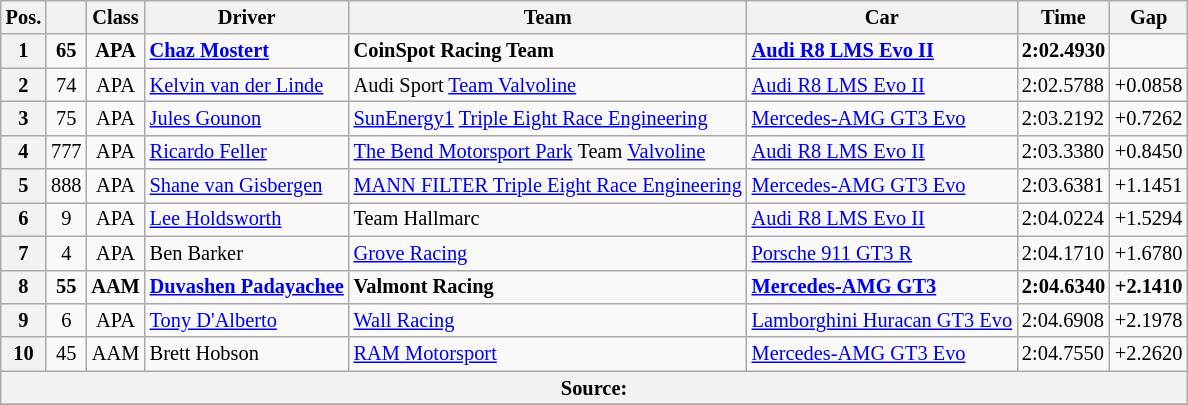<table class="wikitable" style="font-size: 85%">
<tr>
<th>Pos.</th>
<th></th>
<th>Class</th>
<th>Driver</th>
<th>Team</th>
<th>Car</th>
<th>Time</th>
<th>Gap</th>
</tr>
<tr style="font-weight: bold">
<th>1</th>
<td align=center>65</td>
<td align=center>APA</td>
<td> <a href='#'>Chaz Mostert</a></td>
<td> CoinSpot Racing Team</td>
<td><a href='#'>Audi R8 LMS Evo II</a></td>
<td>2:02.4930</td>
<td></td>
</tr>
<tr>
<th>2</th>
<td align=center>74</td>
<td align=center>APA</td>
<td> <a href='#'>Kelvin van der Linde</a></td>
<td> Audi Sport <a href='#'>Team Valvoline</a></td>
<td><a href='#'>Audi R8 LMS Evo II</a></td>
<td>2:02.5788</td>
<td>+0.0858</td>
</tr>
<tr>
<th>3</th>
<td align=center>75</td>
<td align=center>APA</td>
<td> <a href='#'>Jules Gounon</a></td>
<td> <a href='#'>SunEnergy1</a> <a href='#'>Triple Eight Race Engineering</a></td>
<td><a href='#'>Mercedes-AMG GT3 Evo</a></td>
<td>2:03.2192</td>
<td>+0.7262</td>
</tr>
<tr>
<th>4</th>
<td align=center>777</td>
<td align=center>APA</td>
<td> <a href='#'>Ricardo Feller</a></td>
<td> <a href='#'>The Bend Motorsport Park</a> Team <a href='#'>Valvoline</a></td>
<td><a href='#'>Audi R8 LMS Evo II</a></td>
<td>2:03.3380</td>
<td>+0.8450</td>
</tr>
<tr>
<th>5</th>
<td align=center>888</td>
<td align=center>APA</td>
<td> <a href='#'>Shane van Gisbergen</a></td>
<td> <a href='#'>MANN FILTER Triple Eight Race Engineering</a></td>
<td><a href='#'>Mercedes-AMG GT3 Evo</a></td>
<td>2:03.6381</td>
<td>+1.1451</td>
</tr>
<tr>
<th>6</th>
<td align=center>9</td>
<td align=center>APA</td>
<td> <a href='#'>Lee Holdsworth</a></td>
<td> Team Hallmarc</td>
<td><a href='#'>Audi R8 LMS Evo II</a></td>
<td>2:04.0224</td>
<td>+1.5294</td>
</tr>
<tr>
<th>7</th>
<td align=center>4</td>
<td align=center>APA</td>
<td> Ben Barker</td>
<td> <a href='#'>Grove Racing</a></td>
<td><a href='#'>Porsche 911 GT3 R</a></td>
<td>2:04.1710</td>
<td>+1.6780</td>
</tr>
<tr style="font-weight: bold">
<th>8</th>
<td align=center>55</td>
<td align=center>AAM</td>
<td> <a href='#'>Duvashen Padayachee</a></td>
<td> Valmont Racing</td>
<td><a href='#'>Mercedes-AMG GT3</a></td>
<td>2:04.6340</td>
<td>+2.1410</td>
</tr>
<tr>
<th>9</th>
<td align=center>6</td>
<td align=center>APA</td>
<td> <a href='#'>Tony D'Alberto</a></td>
<td> <a href='#'>Wall Racing</a></td>
<td><a href='#'>Lamborghini Huracan GT3 Evo</a></td>
<td>2:04.6908</td>
<td>+2.1978</td>
</tr>
<tr>
<th>10</th>
<td align=center>45</td>
<td align=center>AAM</td>
<td> Brett Hobson</td>
<td> <a href='#'>RAM Motorsport</a></td>
<td><a href='#'>Mercedes-AMG GT3 Evo</a></td>
<td>2:04.7550</td>
<td>+2.2620</td>
</tr>
<tr>
<th colspan=8>Source:</th>
</tr>
<tr>
</tr>
</table>
